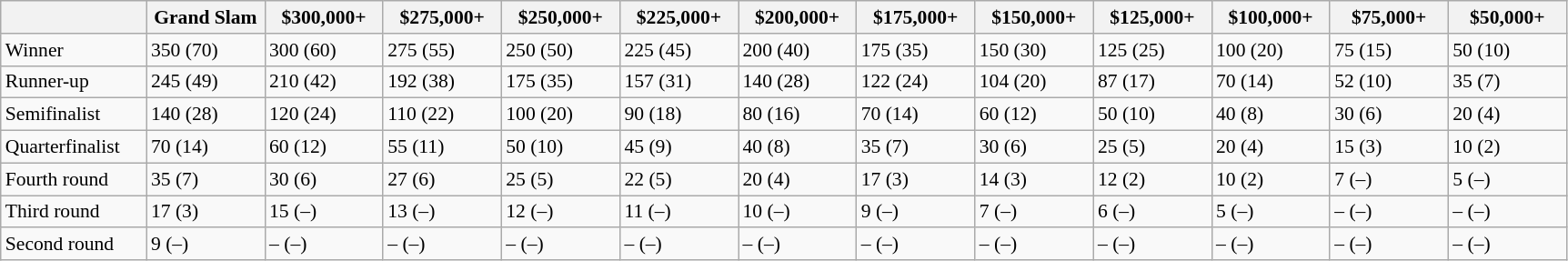<table class="wikitable" style="font-size:90%;">
<tr>
<th width=100></th>
<th width=80>Grand Slam</th>
<th width=80>$300,000+</th>
<th width=80>$275,000+</th>
<th width=80>$250,000+</th>
<th width=80>$225,000+</th>
<th width=80>$200,000+</th>
<th width=80>$175,000+</th>
<th width=80>$150,000+</th>
<th width=80>$125,000+</th>
<th width=80>$100,000+</th>
<th width=80>$75,000+</th>
<th width=80>$50,000+</th>
</tr>
<tr>
<td>Winner</td>
<td>350 (70)</td>
<td>300 (60)</td>
<td>275 (55)</td>
<td>250 (50)</td>
<td>225 (45)</td>
<td>200 (40)</td>
<td>175 (35)</td>
<td>150 (30)</td>
<td>125 (25)</td>
<td>100 (20)</td>
<td>75 (15)</td>
<td>50 (10)</td>
</tr>
<tr>
<td>Runner-up</td>
<td>245 (49)</td>
<td>210 (42)</td>
<td>192 (38)</td>
<td>175 (35)</td>
<td>157 (31)</td>
<td>140 (28)</td>
<td>122 (24)</td>
<td>104 (20)</td>
<td>87 (17)</td>
<td>70 (14)</td>
<td>52 (10)</td>
<td>35 (7)</td>
</tr>
<tr>
<td>Semifinalist</td>
<td>140 (28)</td>
<td>120 (24)</td>
<td>110 (22)</td>
<td>100 (20)</td>
<td>90 (18)</td>
<td>80 (16)</td>
<td>70 (14)</td>
<td>60 (12)</td>
<td>50 (10)</td>
<td>40 (8)</td>
<td>30 (6)</td>
<td>20 (4)</td>
</tr>
<tr>
<td>Quarterfinalist</td>
<td>70 (14)</td>
<td>60 (12)</td>
<td>55 (11)</td>
<td>50 (10)</td>
<td>45 (9)</td>
<td>40 (8)</td>
<td>35 (7)</td>
<td>30 (6)</td>
<td>25 (5)</td>
<td>20 (4)</td>
<td>15 (3)</td>
<td>10 (2)</td>
</tr>
<tr>
<td>Fourth round</td>
<td>35 (7)</td>
<td>30 (6)</td>
<td>27 (6)</td>
<td>25 (5)</td>
<td>22 (5)</td>
<td>20 (4)</td>
<td>17 (3)</td>
<td>14 (3)</td>
<td>12 (2)</td>
<td>10 (2)</td>
<td>7 (–)</td>
<td>5 (–)</td>
</tr>
<tr>
<td>Third round</td>
<td>17 (3)</td>
<td>15 (–)</td>
<td>13 (–)</td>
<td>12 (–)</td>
<td>11 (–)</td>
<td>10 (–)</td>
<td>9 (–)</td>
<td>7 (–)</td>
<td>6 (–)</td>
<td>5 (–)</td>
<td>– (–)</td>
<td>– (–)</td>
</tr>
<tr>
<td>Second round</td>
<td>9 (–)</td>
<td>– (–)</td>
<td>– (–)</td>
<td>– (–)</td>
<td>– (–)</td>
<td>– (–)</td>
<td>– (–)</td>
<td>– (–)</td>
<td>– (–)</td>
<td>– (–)</td>
<td>– (–)</td>
<td>– (–)</td>
</tr>
</table>
